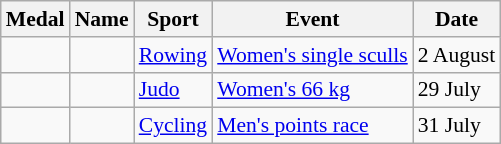<table class="wikitable sortable" style="font-size:90%">
<tr>
<th>Medal</th>
<th>Name</th>
<th>Sport</th>
<th>Event</th>
<th>Date</th>
</tr>
<tr>
<td></td>
<td></td>
<td><a href='#'>Rowing</a></td>
<td><a href='#'>Women's single sculls</a></td>
<td>2 August</td>
</tr>
<tr>
<td></td>
<td></td>
<td><a href='#'>Judo</a></td>
<td><a href='#'>Women's 66 kg</a></td>
<td>29 July</td>
</tr>
<tr>
<td></td>
<td></td>
<td><a href='#'>Cycling</a></td>
<td><a href='#'>Men's points race</a></td>
<td>31 July</td>
</tr>
</table>
